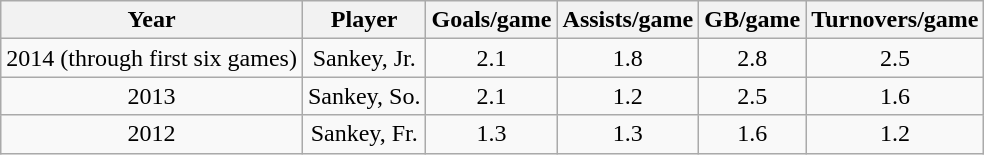<table class="wikitable" style="text-align:center">
<tr>
<th>Year</th>
<th>Player</th>
<th>Goals/game</th>
<th>Assists/game</th>
<th>GB/game</th>
<th>Turnovers/game</th>
</tr>
<tr>
<td>2014 (through first six games)</td>
<td>Sankey, Jr.</td>
<td>2.1</td>
<td>1.8</td>
<td>2.8</td>
<td>2.5</td>
</tr>
<tr>
<td>2013</td>
<td>Sankey, So.</td>
<td>2.1</td>
<td>1.2</td>
<td>2.5</td>
<td>1.6</td>
</tr>
<tr>
<td>2012</td>
<td>Sankey, Fr.</td>
<td>1.3</td>
<td>1.3</td>
<td>1.6</td>
<td>1.2</td>
</tr>
</table>
